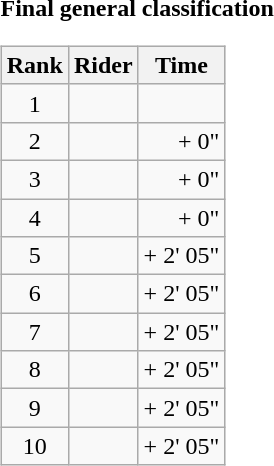<table>
<tr>
<td><strong>Final general classification</strong><br><table class="wikitable">
<tr>
<th scope="col">Rank</th>
<th scope="col">Rider</th>
<th scope="col">Time</th>
</tr>
<tr>
<td style="text-align:center;">1</td>
<td></td>
<td style="text-align:right;"></td>
</tr>
<tr>
<td style="text-align:center;">2</td>
<td></td>
<td style="text-align:right;">+ 0"</td>
</tr>
<tr>
<td style="text-align:center;">3</td>
<td></td>
<td style="text-align:right;">+ 0"</td>
</tr>
<tr>
<td style="text-align:center;">4</td>
<td></td>
<td style="text-align:right;">+ 0"</td>
</tr>
<tr>
<td style="text-align:center;">5</td>
<td></td>
<td style="text-align:right;">+ 2' 05"</td>
</tr>
<tr>
<td style="text-align:center;">6</td>
<td></td>
<td style="text-align:right;">+ 2' 05"</td>
</tr>
<tr>
<td style="text-align:center;">7</td>
<td></td>
<td style="text-align:right;">+ 2' 05"</td>
</tr>
<tr>
<td style="text-align:center;">8</td>
<td></td>
<td style="text-align:right;">+ 2' 05"</td>
</tr>
<tr>
<td style="text-align:center;">9</td>
<td></td>
<td style="text-align:right;">+ 2' 05"</td>
</tr>
<tr>
<td style="text-align:center;">10</td>
<td></td>
<td style="text-align:right;">+ 2' 05"</td>
</tr>
</table>
</td>
</tr>
</table>
